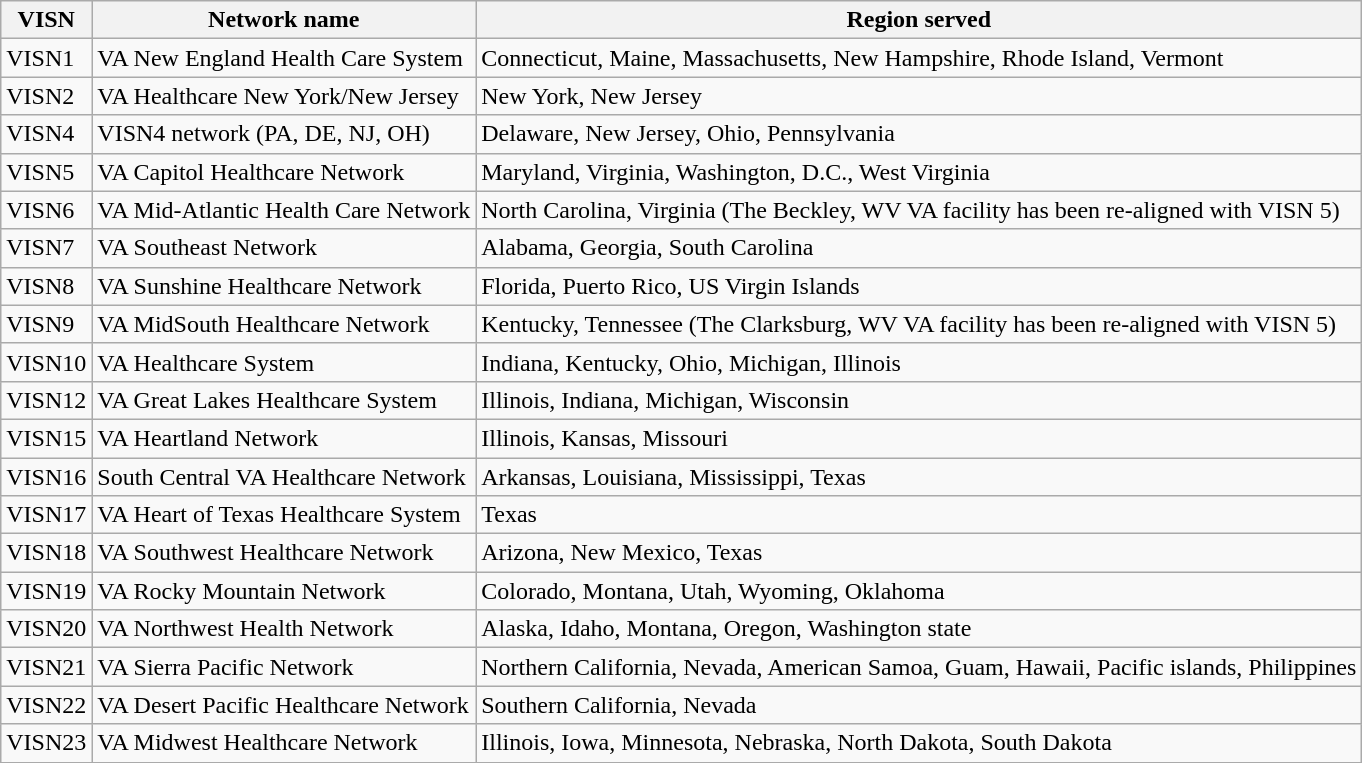<table class="wikitable">
<tr>
<th>VISN</th>
<th>Network name</th>
<th>Region served</th>
</tr>
<tr>
<td>VISN1</td>
<td>VA New England Health Care System</td>
<td>Connecticut, Maine, Massachusetts, New Hampshire, Rhode Island, Vermont</td>
</tr>
<tr>
<td>VISN2</td>
<td>VA Healthcare New York/New Jersey</td>
<td>New York, New Jersey</td>
</tr>
<tr>
<td>VISN4</td>
<td>VISN4 network (PA, DE, NJ, OH)</td>
<td>Delaware, New Jersey, Ohio, Pennsylvania</td>
</tr>
<tr>
<td>VISN5</td>
<td>VA Capitol Healthcare Network</td>
<td>Maryland, Virginia, Washington, D.C., West Virginia</td>
</tr>
<tr>
<td>VISN6</td>
<td>VA Mid-Atlantic Health Care Network</td>
<td>North Carolina, Virginia (The Beckley, WV VA facility has been re-aligned with VISN 5)</td>
</tr>
<tr>
<td>VISN7</td>
<td>VA Southeast Network</td>
<td>Alabama, Georgia, South Carolina</td>
</tr>
<tr>
<td>VISN8</td>
<td>VA Sunshine Healthcare Network</td>
<td>Florida, Puerto Rico, US Virgin Islands</td>
</tr>
<tr>
<td>VISN9</td>
<td>VA MidSouth Healthcare Network</td>
<td>Kentucky, Tennessee (The Clarksburg, WV VA facility has been re-aligned with VISN 5)</td>
</tr>
<tr>
<td>VISN10</td>
<td>VA Healthcare System</td>
<td>Indiana, Kentucky, Ohio, Michigan, Illinois</td>
</tr>
<tr>
<td>VISN12</td>
<td>VA Great Lakes Healthcare System</td>
<td>Illinois, Indiana, Michigan, Wisconsin</td>
</tr>
<tr>
<td>VISN15</td>
<td>VA Heartland Network</td>
<td>Illinois, Kansas, Missouri</td>
</tr>
<tr>
<td>VISN16</td>
<td>South Central VA Healthcare Network</td>
<td>Arkansas, Louisiana, Mississippi, Texas</td>
</tr>
<tr>
<td>VISN17</td>
<td>VA Heart of Texas Healthcare System</td>
<td>Texas</td>
</tr>
<tr>
<td>VISN18</td>
<td>VA Southwest Healthcare Network</td>
<td>Arizona, New Mexico, Texas</td>
</tr>
<tr>
<td>VISN19</td>
<td>VA Rocky Mountain Network</td>
<td>Colorado, Montana, Utah, Wyoming, Oklahoma</td>
</tr>
<tr>
<td>VISN20</td>
<td>VA Northwest Health Network</td>
<td>Alaska, Idaho, Montana, Oregon, Washington state</td>
</tr>
<tr>
<td>VISN21</td>
<td>VA Sierra Pacific Network</td>
<td>Northern California, Nevada, American Samoa, Guam, Hawaii, Pacific islands, Philippines</td>
</tr>
<tr>
<td>VISN22</td>
<td>VA Desert Pacific Healthcare Network</td>
<td>Southern California, Nevada</td>
</tr>
<tr>
<td>VISN23</td>
<td>VA Midwest Healthcare Network</td>
<td>Illinois, Iowa, Minnesota, Nebraska, North Dakota, South Dakota</td>
</tr>
<tr>
</tr>
</table>
